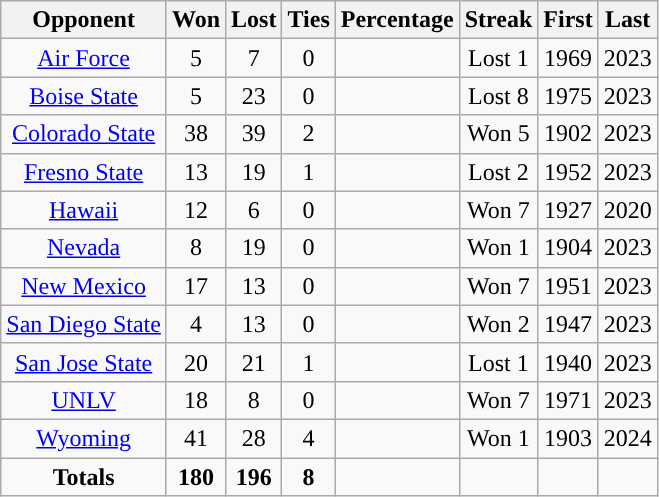<table class="wikitable" style="text-align:center">
<tr>
<th>Opponent</th>
<th>Won</th>
<th>Lost</th>
<th>Ties</th>
<th>Percentage</th>
<th>Streak</th>
<th>First</th>
<th>Last</th>
</tr>
<tr style="text-align:center;">
<td><a href='#'>Air Force</a></td>
<td>5</td>
<td>7</td>
<td>0</td>
<td></td>
<td>Lost 1</td>
<td>1969</td>
<td>2023</td>
</tr>
<tr style="text-align:center;">
<td><a href='#'>Boise State</a></td>
<td>5</td>
<td>23</td>
<td>0</td>
<td></td>
<td>Lost 8</td>
<td>1975</td>
<td>2023</td>
</tr>
<tr style="text-align:center;">
<td><a href='#'>Colorado State</a></td>
<td>38</td>
<td>39</td>
<td>2</td>
<td></td>
<td>Won 5</td>
<td>1902</td>
<td>2023</td>
</tr>
<tr style="text-align:center;">
<td><a href='#'>Fresno State</a></td>
<td>13</td>
<td>19</td>
<td>1</td>
<td></td>
<td>Lost 2</td>
<td>1952</td>
<td>2023</td>
</tr>
<tr style="text-align:center;">
<td><a href='#'>Hawaii</a></td>
<td>12</td>
<td>6</td>
<td>0</td>
<td></td>
<td>Won 7</td>
<td>1927</td>
<td>2020</td>
</tr>
<tr style="text-align:center;">
<td><a href='#'>Nevada</a></td>
<td>8</td>
<td>19</td>
<td>0</td>
<td></td>
<td>Won 1</td>
<td>1904</td>
<td>2023</td>
</tr>
<tr style="text-align:center;">
<td><a href='#'>New Mexico</a></td>
<td>17</td>
<td>13</td>
<td>0</td>
<td></td>
<td>Won 7</td>
<td>1951</td>
<td>2023</td>
</tr>
<tr style="text-align:center;">
<td><a href='#'>San Diego State</a></td>
<td>4</td>
<td>13</td>
<td>0</td>
<td></td>
<td>Won 2</td>
<td>1947</td>
<td>2023</td>
</tr>
<tr style="text-align:center;">
<td><a href='#'>San Jose State</a></td>
<td>20</td>
<td>21</td>
<td>1</td>
<td></td>
<td>Lost 1</td>
<td>1940</td>
<td>2023</td>
</tr>
<tr style="text-align:center;">
<td><a href='#'>UNLV</a></td>
<td>18</td>
<td>8</td>
<td>0</td>
<td></td>
<td>Won 7</td>
<td>1971</td>
<td>2023</td>
</tr>
<tr style="text-align:center;">
<td><a href='#'>Wyoming</a></td>
<td>41</td>
<td>28</td>
<td>4</td>
<td></td>
<td>Won 1</td>
<td>1903</td>
<td>2024</td>
</tr>
<tr class="unsortable" style="text-align:center; ">
<td><strong>Totals</strong></td>
<td><strong>180</strong></td>
<td><strong>196</strong></td>
<td><strong>8</strong></td>
<td><strong></strong></td>
<td></td>
<td></td>
<td></td>
</tr>
</table>
